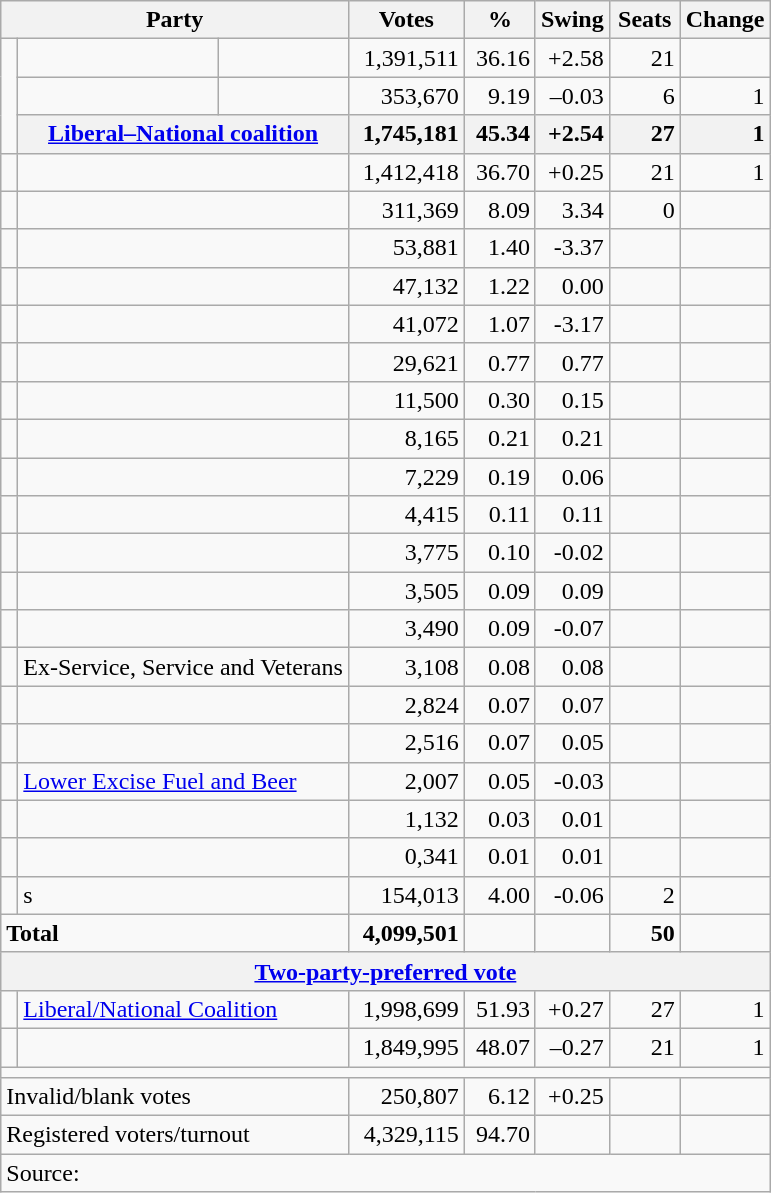<table class="wikitable">
<tr>
<th colspan="3" style="width:200px">Party</th>
<th style="width:70px; text-align:center;">Votes</th>
<th style="width:40px; text-align:center;">%</th>
<th style="width:40px; text-align:center;">Swing</th>
<th style="width:40px; text-align:center;">Seats</th>
<th style="width:40px; text-align:center;">Change</th>
</tr>
<tr>
<td rowspan=3></td>
<td> </td>
<td></td>
<td align=right>1,391,511</td>
<td align=right>36.16</td>
<td align=right>+2.58</td>
<td align=right>21</td>
<td align=right></td>
</tr>
<tr>
<td> </td>
<td></td>
<td align=right>353,670</td>
<td align=right>9.19</td>
<td align=right>–0.03</td>
<td align=right>6</td>
<td align=right> 1</td>
</tr>
<tr>
<th colspan=2><a href='#'>Liberal–National coalition</a></th>
<th style="text-align:right;">1,745,181</th>
<th style="text-align:right;">45.34</th>
<th style="text-align:right;">+2.54</th>
<th style="text-align:right;">27</th>
<th style="text-align:right;"> 1</th>
</tr>
<tr>
<td> </td>
<td colspan="2"></td>
<td align=right>1,412,418</td>
<td align=right>36.70</td>
<td align=right>+0.25</td>
<td align=right>21</td>
<td align=right> 1</td>
</tr>
<tr>
<td> </td>
<td colspan="2"></td>
<td align=right>311,369</td>
<td align=right>8.09</td>
<td align=right>3.34</td>
<td align=right>0</td>
<td align=right></td>
</tr>
<tr>
<td> </td>
<td colspan="2"></td>
<td align=right>53,881</td>
<td align=right>1.40</td>
<td align=right>-3.37</td>
<td align=right></td>
<td align=right></td>
</tr>
<tr>
<td> </td>
<td colspan="2"></td>
<td align=right>47,132</td>
<td align=right>1.22</td>
<td align=right>0.00</td>
<td align=right></td>
<td align=right></td>
</tr>
<tr>
<td> </td>
<td colspan="2"></td>
<td align=right>41,072</td>
<td align=right>1.07</td>
<td align=right>-3.17</td>
<td align=right></td>
<td align=right></td>
</tr>
<tr>
<td> </td>
<td colspan="2"></td>
<td align=right>29,621</td>
<td align=right>0.77</td>
<td align=right>0.77</td>
<td align=right></td>
<td align=right></td>
</tr>
<tr>
<td> </td>
<td colspan="2"></td>
<td align=right>11,500</td>
<td align=right>0.30</td>
<td align=right>0.15</td>
<td align=right></td>
<td align=right></td>
</tr>
<tr>
<td> </td>
<td colspan="2"></td>
<td align=right>8,165</td>
<td align=right>0.21</td>
<td align=right>0.21</td>
<td align=right></td>
<td align=right></td>
</tr>
<tr>
<td> </td>
<td colspan="2"></td>
<td align=right>7,229</td>
<td align=right>0.19</td>
<td align=right>0.06</td>
<td align=right></td>
<td align=right></td>
</tr>
<tr>
<td> </td>
<td colspan="2"></td>
<td align=right>4,415</td>
<td align=right>0.11</td>
<td align=right>0.11</td>
<td align=right></td>
<td align=right></td>
</tr>
<tr>
<td> </td>
<td colspan="2"></td>
<td align=right>3,775</td>
<td align=right>0.10</td>
<td align=right>-0.02</td>
<td align=right></td>
<td align=right></td>
</tr>
<tr>
<td> </td>
<td colspan="2"></td>
<td align=right>3,505</td>
<td align=right>0.09</td>
<td align=right>0.09</td>
<td align=right></td>
<td align=right></td>
</tr>
<tr>
<td> </td>
<td colspan="2"></td>
<td align=right>3,490</td>
<td align=right>0.09</td>
<td align=right>-0.07</td>
<td align=right></td>
<td align=right></td>
</tr>
<tr>
<td> </td>
<td colspan="2">Ex-Service, Service and Veterans</td>
<td align=right>3,108</td>
<td align=right>0.08</td>
<td align=right>0.08</td>
<td align=right></td>
<td align=right></td>
</tr>
<tr>
<td> </td>
<td colspan="2"></td>
<td align=right>2,824</td>
<td align=right>0.07</td>
<td align=right>0.07</td>
<td align=right></td>
<td align=right></td>
</tr>
<tr>
<td> </td>
<td colspan="2"></td>
<td align=right>2,516</td>
<td align=right>0.07</td>
<td align=right>0.05</td>
<td align=right></td>
<td align=right></td>
</tr>
<tr>
<td> </td>
<td colspan="2"><a href='#'>Lower Excise Fuel and Beer</a></td>
<td align=right>2,007</td>
<td align=right>0.05</td>
<td align=right>-0.03</td>
<td align=right></td>
<td align=right></td>
</tr>
<tr>
<td> </td>
<td colspan="2"></td>
<td align=right>1,132</td>
<td align=right>0.03</td>
<td align=right>0.01</td>
<td align=right></td>
<td align=right></td>
</tr>
<tr>
<td> </td>
<td colspan="2"></td>
<td align=right>0,341</td>
<td align=right>0.01</td>
<td align=right>0.01</td>
<td align=right></td>
<td align=right></td>
</tr>
<tr>
<td> </td>
<td colspan="2">s</td>
<td align=right>154,013</td>
<td align=right>4.00</td>
<td align=right>-0.06</td>
<td align=right>2</td>
<td align=right></td>
</tr>
<tr>
<td colspan="3" align="left"><strong>Total</strong></td>
<td align=right><strong>4,099,501</strong></td>
<td align=right></td>
<td></td>
<td align=right><strong>50</strong></td>
<td></td>
</tr>
<tr>
<th colspan="8"><a href='#'>Two-party-preferred vote</a></th>
</tr>
<tr>
<td> </td>
<td colspan="2" align="left"><a href='#'>Liberal/National Coalition</a></td>
<td align=right>1,998,699</td>
<td align=right>51.93</td>
<td align=right>+0.27</td>
<td align=right>27</td>
<td align=right> 1</td>
</tr>
<tr>
<td> </td>
<td colspan="2" align="left"></td>
<td align=right>1,849,995</td>
<td align=right>48.07</td>
<td align=right>–0.27</td>
<td align=right>21</td>
<td align=right> 1</td>
</tr>
<tr>
<td colspan="8"></td>
</tr>
<tr>
<td colspan="3" align="left">Invalid/blank votes</td>
<td align=right>250,807</td>
<td align=right>6.12</td>
<td align=right>+0.25</td>
<td></td>
<td></td>
</tr>
<tr>
<td colspan="3" align="left">Registered voters/turnout</td>
<td align=right>4,329,115</td>
<td align=right>94.70</td>
<td></td>
<td></td>
<td></td>
</tr>
<tr>
<td colspan="8" align="left">Source: </td>
</tr>
</table>
